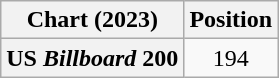<table class="wikitable plainrowheaders" style="text-align:center;">
<tr>
<th scope="col">Chart (2023)</th>
<th scope="col">Position</th>
</tr>
<tr>
<th scope="row">US <em>Billboard</em> 200</th>
<td>194</td>
</tr>
</table>
